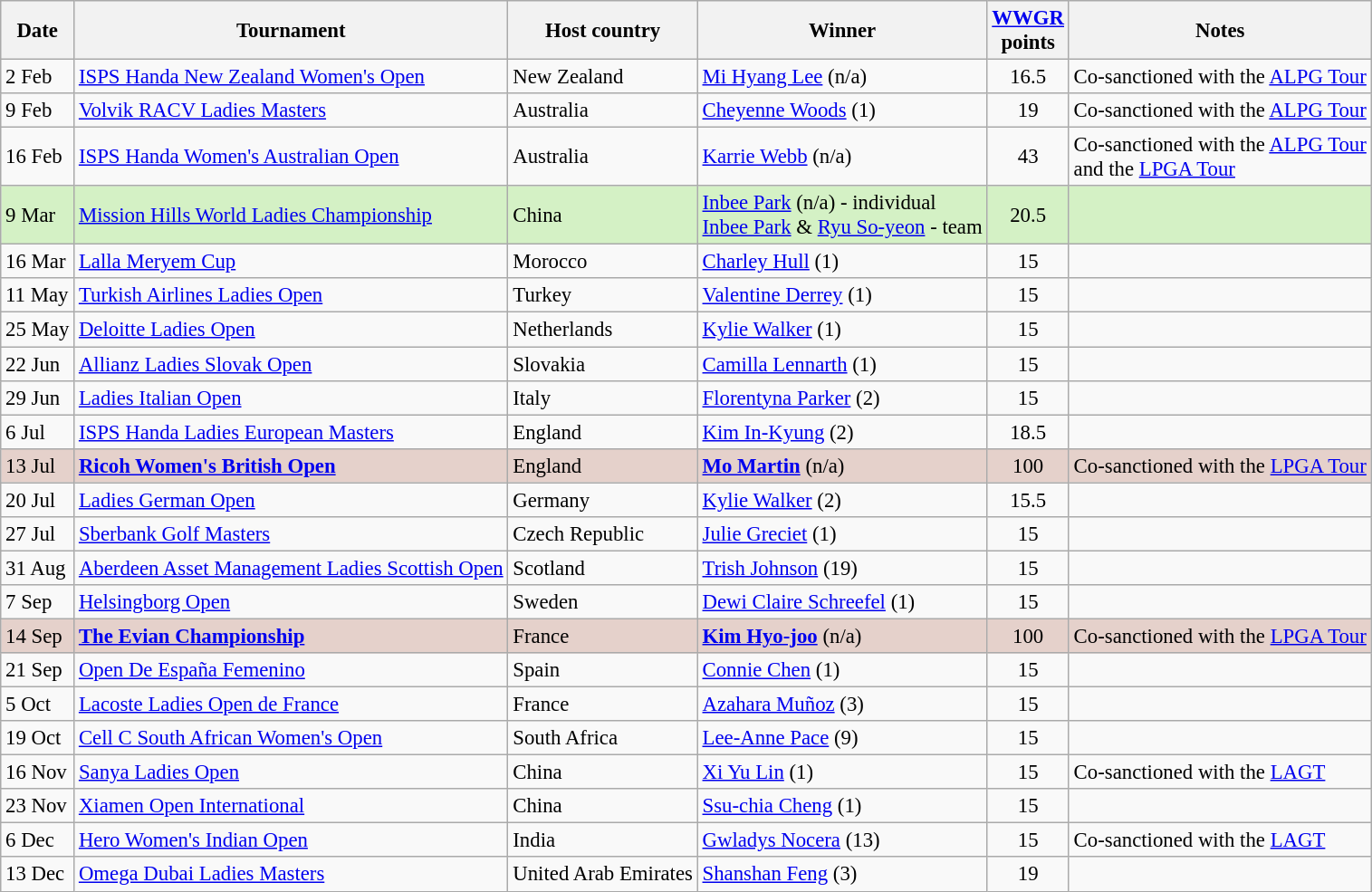<table class="wikitable sortable" style="font-size:95%">
<tr>
<th>Date</th>
<th>Tournament</th>
<th>Host country</th>
<th>Winner</th>
<th><a href='#'>WWGR</a><br>points</th>
<th>Notes</th>
</tr>
<tr>
<td>2 Feb</td>
<td><a href='#'>ISPS Handa New Zealand Women's Open</a></td>
<td>New Zealand</td>
<td> <a href='#'>Mi Hyang Lee</a> (n/a)</td>
<td align=center>16.5</td>
<td>Co-sanctioned with the <a href='#'>ALPG Tour</a></td>
</tr>
<tr>
<td>9 Feb</td>
<td><a href='#'>Volvik RACV Ladies Masters</a></td>
<td>Australia</td>
<td> <a href='#'>Cheyenne Woods</a> (1)</td>
<td align=center>19</td>
<td>Co-sanctioned with the <a href='#'>ALPG Tour</a></td>
</tr>
<tr>
<td>16 Feb</td>
<td><a href='#'>ISPS Handa Women's Australian Open</a></td>
<td>Australia</td>
<td> <a href='#'>Karrie Webb</a> (n/a)</td>
<td align=center>43</td>
<td>Co-sanctioned with the <a href='#'>ALPG Tour</a> <br> and the <a href='#'>LPGA Tour</a></td>
</tr>
<tr style="background:#D4F1C5;">
<td>9 Mar</td>
<td><a href='#'>Mission Hills World Ladies Championship</a></td>
<td>China</td>
<td> <a href='#'>Inbee Park</a> (n/a) - individual<br> <a href='#'>Inbee Park</a> & <a href='#'>Ryu So-yeon</a> - team</td>
<td align=center>20.5</td>
<td></td>
</tr>
<tr>
<td>16 Mar</td>
<td><a href='#'>Lalla Meryem Cup</a></td>
<td>Morocco</td>
<td> <a href='#'>Charley Hull</a> (1)</td>
<td align=center>15</td>
<td></td>
</tr>
<tr>
<td>11 May</td>
<td><a href='#'>Turkish Airlines Ladies Open</a></td>
<td>Turkey</td>
<td> <a href='#'>Valentine Derrey</a> (1)</td>
<td align=center>15</td>
<td></td>
</tr>
<tr>
<td>25 May</td>
<td><a href='#'>Deloitte Ladies Open</a></td>
<td>Netherlands</td>
<td> <a href='#'>Kylie Walker</a> (1)</td>
<td align=center>15</td>
<td></td>
</tr>
<tr>
<td>22 Jun</td>
<td><a href='#'>Allianz Ladies Slovak Open</a></td>
<td>Slovakia</td>
<td> <a href='#'>Camilla Lennarth</a> (1)</td>
<td align=center>15</td>
<td></td>
</tr>
<tr>
<td>29 Jun</td>
<td><a href='#'>Ladies Italian Open</a></td>
<td>Italy</td>
<td> <a href='#'>Florentyna Parker</a> (2)</td>
<td align=center>15</td>
<td></td>
</tr>
<tr>
<td>6 Jul</td>
<td><a href='#'>ISPS Handa Ladies European Masters</a></td>
<td>England</td>
<td> <a href='#'>Kim In-Kyung</a> (2)</td>
<td align=center>18.5</td>
<td></td>
</tr>
<tr style="background:#e5d1cb;">
<td>13 Jul</td>
<td><strong><a href='#'>Ricoh Women's British Open</a></strong></td>
<td>England</td>
<td> <strong><a href='#'>Mo Martin</a></strong> (n/a)</td>
<td align=center>100</td>
<td>Co-sanctioned with the <a href='#'>LPGA Tour</a></td>
</tr>
<tr>
<td>20 Jul</td>
<td><a href='#'>Ladies German Open</a></td>
<td>Germany</td>
<td> <a href='#'>Kylie Walker</a> (2)</td>
<td align=center>15.5</td>
<td></td>
</tr>
<tr>
<td>27 Jul</td>
<td><a href='#'>Sberbank Golf Masters</a></td>
<td>Czech Republic</td>
<td> <a href='#'>Julie Greciet</a> (1)</td>
<td align=center>15</td>
<td></td>
</tr>
<tr>
<td>31 Aug</td>
<td><a href='#'>Aberdeen Asset Management Ladies Scottish Open</a></td>
<td>Scotland</td>
<td> <a href='#'>Trish Johnson</a> (19)</td>
<td align=center>15</td>
<td></td>
</tr>
<tr>
<td>7 Sep</td>
<td><a href='#'>Helsingborg Open</a></td>
<td>Sweden</td>
<td> <a href='#'>Dewi Claire Schreefel</a> (1)</td>
<td align=center>15</td>
<td></td>
</tr>
<tr style="background:#e5d1cb;">
<td>14 Sep</td>
<td><strong><a href='#'>The Evian Championship</a></strong></td>
<td>France</td>
<td> <strong><a href='#'>Kim Hyo-joo</a></strong> (n/a)</td>
<td align=center>100</td>
<td>Co-sanctioned with the <a href='#'>LPGA Tour</a></td>
</tr>
<tr>
<td>21 Sep</td>
<td><a href='#'>Open De España Femenino</a></td>
<td>Spain</td>
<td> <a href='#'>Connie Chen</a> (1)</td>
<td align=center>15</td>
<td></td>
</tr>
<tr>
<td>5 Oct</td>
<td><a href='#'>Lacoste Ladies Open de France</a></td>
<td>France</td>
<td> <a href='#'>Azahara Muñoz</a> (3)</td>
<td align=center>15</td>
<td></td>
</tr>
<tr>
<td>19 Oct</td>
<td><a href='#'>Cell C South African Women's Open</a></td>
<td>South Africa</td>
<td> <a href='#'>Lee-Anne Pace</a> (9)</td>
<td align=center>15</td>
<td></td>
</tr>
<tr>
<td>16 Nov</td>
<td><a href='#'>Sanya Ladies Open</a></td>
<td>China</td>
<td> <a href='#'>Xi Yu Lin</a> (1)</td>
<td align=center>15</td>
<td>Co-sanctioned with the <a href='#'>LAGT</a></td>
</tr>
<tr>
<td>23 Nov</td>
<td><a href='#'>Xiamen Open International</a></td>
<td>China</td>
<td> <a href='#'>Ssu-chia Cheng</a> (1)</td>
<td align=center>15</td>
<td></td>
</tr>
<tr>
<td>6 Dec</td>
<td><a href='#'>Hero Women's Indian Open</a></td>
<td>India</td>
<td> <a href='#'>Gwladys Nocera</a> (13)</td>
<td align=center>15</td>
<td>Co-sanctioned with the <a href='#'>LAGT</a></td>
</tr>
<tr>
<td>13 Dec</td>
<td><a href='#'>Omega Dubai Ladies Masters</a></td>
<td>United Arab Emirates</td>
<td> <a href='#'>Shanshan Feng</a> (3)</td>
<td align=center>19</td>
<td></td>
</tr>
</table>
